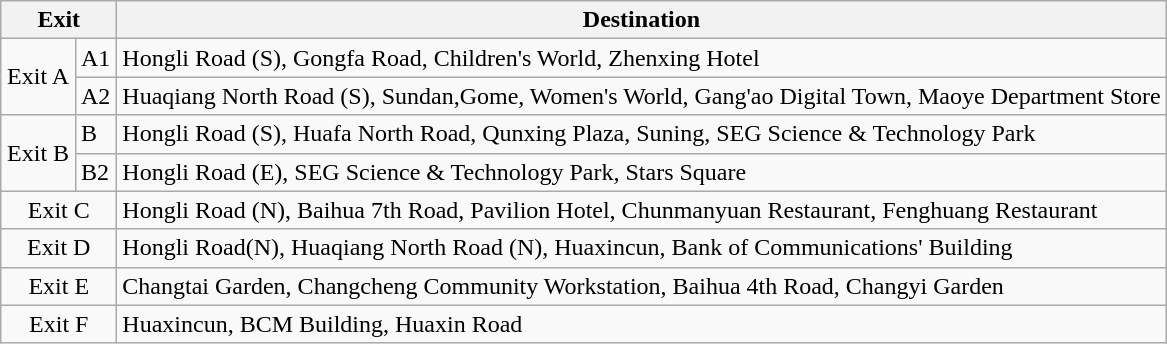<table class="wikitable">
<tr>
<th style="width:70px" colspan="2">Exit</th>
<th>Destination</th>
</tr>
<tr>
<td align="center" rowspan="2">Exit A</td>
<td>A1</td>
<td>Hongli Road (S), Gongfa Road, Children's World, Zhenxing Hotel</td>
</tr>
<tr>
<td>A2</td>
<td>Huaqiang North Road (S), Sundan,Gome, Women's World, Gang'ao Digital Town, Maoye Department Store</td>
</tr>
<tr>
<td align="center" rowspan="2">Exit B</td>
<td>B</td>
<td>Hongli Road (S), Huafa North Road, Qunxing Plaza, Suning, SEG Science & Technology Park</td>
</tr>
<tr>
<td>B2</td>
<td>Hongli Road (E), SEG Science & Technology Park, Stars Square</td>
</tr>
<tr>
<td align="center" colspan="2">Exit C</td>
<td>Hongli Road (N), Baihua 7th Road, Pavilion Hotel, Chunmanyuan Restaurant, Fenghuang Restaurant</td>
</tr>
<tr>
<td align="center" colspan="2">Exit D</td>
<td>Hongli Road(N), Huaqiang North Road (N), Huaxincun, Bank of Communications' Building</td>
</tr>
<tr>
<td align="center" colspan="2">Exit E</td>
<td>Changtai Garden, Changcheng Community Workstation, Baihua 4th Road, Changyi Garden</td>
</tr>
<tr>
<td align="center" colspan="2">Exit F</td>
<td>Huaxincun, BCM Building, Huaxin Road</td>
</tr>
</table>
